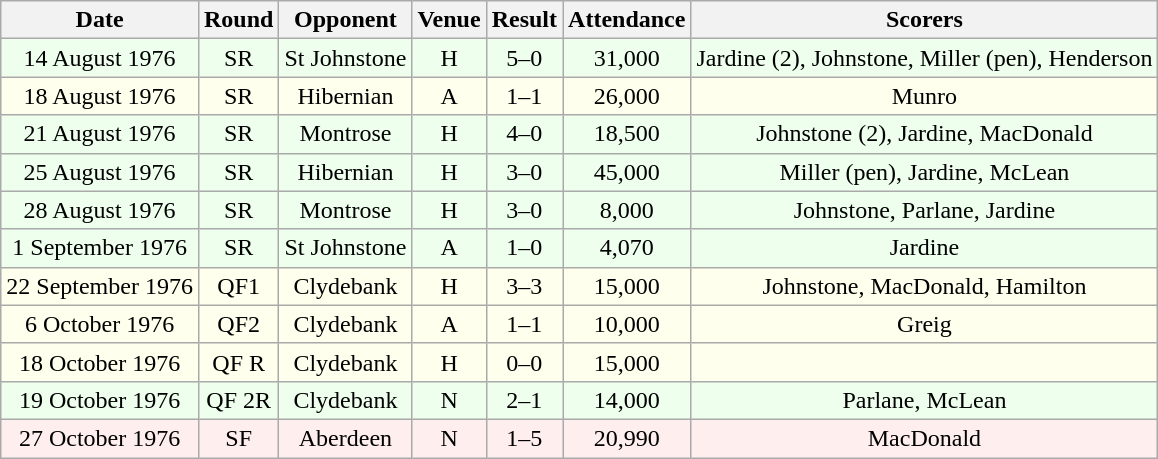<table class="wikitable sortable" style="text-align:center;">
<tr>
<th>Date</th>
<th>Round</th>
<th>Opponent</th>
<th>Venue</th>
<th>Result</th>
<th>Attendance</th>
<th>Scorers</th>
</tr>
<tr style="background:#efe;">
<td>14 August 1976</td>
<td>SR</td>
<td>St Johnstone</td>
<td>H</td>
<td>5–0</td>
<td>31,000</td>
<td>Jardine (2), Johnstone, Miller (pen), Henderson</td>
</tr>
<tr style="background:#ffe;">
<td>18 August 1976</td>
<td>SR</td>
<td>Hibernian</td>
<td>A</td>
<td>1–1</td>
<td>26,000</td>
<td>Munro</td>
</tr>
<tr style="background:#efe;">
<td>21 August 1976</td>
<td>SR</td>
<td>Montrose</td>
<td>H</td>
<td>4–0</td>
<td>18,500</td>
<td>Johnstone (2), Jardine, MacDonald</td>
</tr>
<tr style="background:#efe;">
<td>25 August 1976</td>
<td>SR</td>
<td>Hibernian</td>
<td>H</td>
<td>3–0</td>
<td>45,000</td>
<td>Miller (pen), Jardine, McLean</td>
</tr>
<tr style="background:#efe;">
<td>28 August 1976</td>
<td>SR</td>
<td>Montrose</td>
<td>H</td>
<td>3–0</td>
<td>8,000</td>
<td>Johnstone, Parlane, Jardine</td>
</tr>
<tr style="background:#efe;">
<td>1 September 1976</td>
<td>SR</td>
<td>St Johnstone</td>
<td>A</td>
<td>1–0</td>
<td>4,070</td>
<td>Jardine</td>
</tr>
<tr style="background:#ffe;">
<td>22 September 1976</td>
<td>QF1</td>
<td>Clydebank</td>
<td>H</td>
<td>3–3</td>
<td>15,000</td>
<td>Johnstone, MacDonald, Hamilton</td>
</tr>
<tr style="background:#ffe;">
<td>6 October 1976</td>
<td>QF2</td>
<td>Clydebank</td>
<td>A</td>
<td>1–1</td>
<td>10,000</td>
<td>Greig</td>
</tr>
<tr style="background:#ffe;">
<td>18 October 1976</td>
<td>QF R</td>
<td>Clydebank</td>
<td>H</td>
<td>0–0</td>
<td>15,000</td>
<td></td>
</tr>
<tr style="background:#efe;">
<td>19 October 1976</td>
<td>QF 2R</td>
<td>Clydebank</td>
<td>N</td>
<td>2–1</td>
<td>14,000</td>
<td>Parlane, McLean</td>
</tr>
<tr style="background:#fee;">
<td>27 October 1976</td>
<td>SF</td>
<td>Aberdeen</td>
<td>N</td>
<td>1–5</td>
<td>20,990</td>
<td>MacDonald</td>
</tr>
</table>
